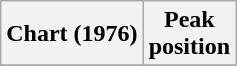<table class="wikitable sortable">
<tr>
<th>Chart (1976)</th>
<th>Peak<br>position</th>
</tr>
<tr>
</tr>
</table>
